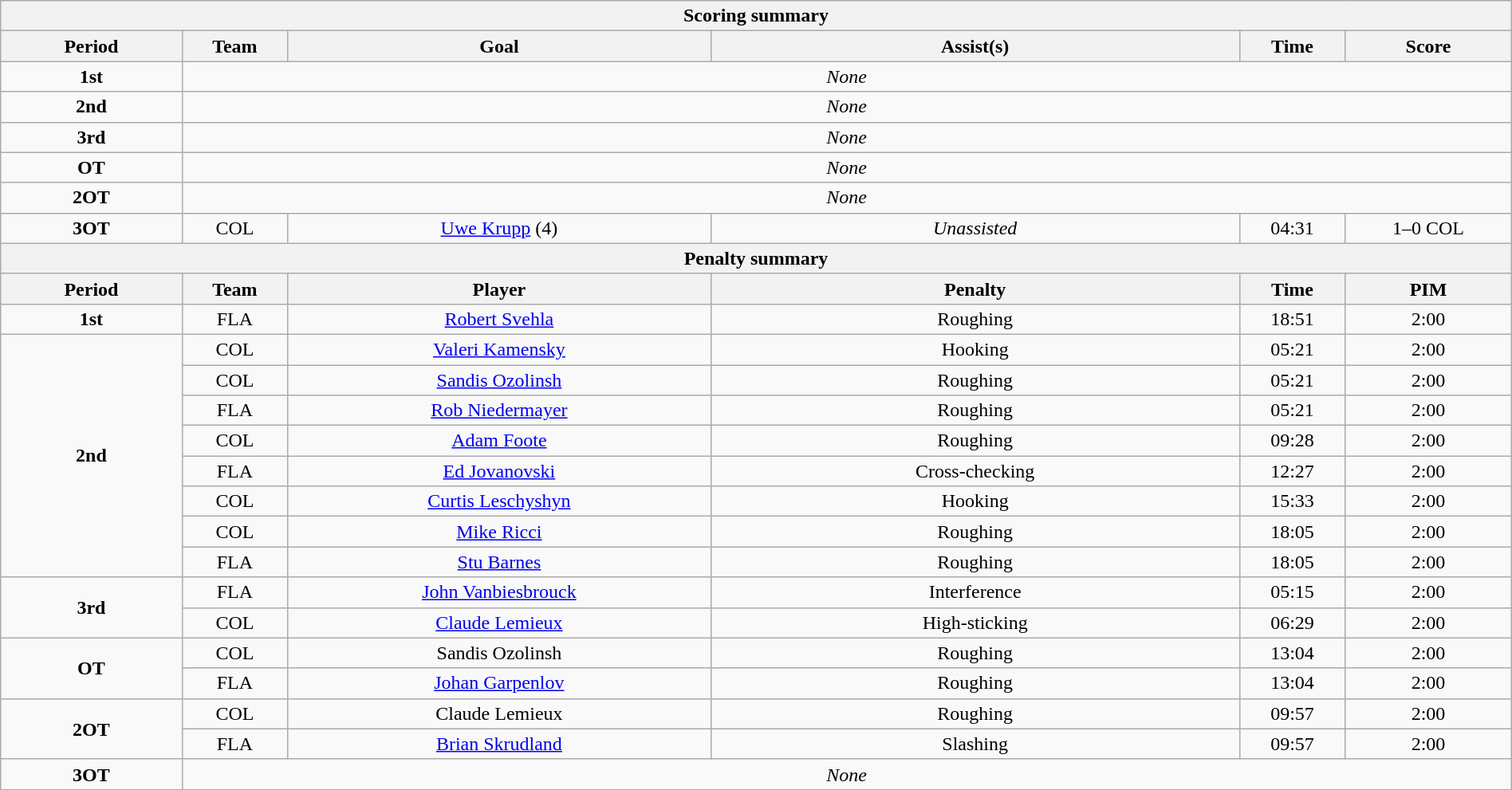<table style="width:100%;" class="wikitable">
<tr>
<th colspan="6">Scoring summary</th>
</tr>
<tr>
<th style="width:12%;">Period</th>
<th style="width:7%;">Team</th>
<th style="width:28%;">Goal</th>
<th style="width:35%;">Assist(s)</th>
<th style="width:7%;">Time</th>
<th style="width:11%;">Score</th>
</tr>
<tr>
<td style="text-align:center;" rowspan="1"><strong>1st</strong></td>
<td style="text-align:center;" colspan="5"><em>None</em></td>
</tr>
<tr>
<td style="text-align:center;" rowspan="1"><strong>2nd</strong></td>
<td style="text-align:center;" colspan="5"><em>None</em></td>
</tr>
<tr>
<td style="text-align:center;" rowspan="1"><strong>3rd</strong></td>
<td style="text-align:center;" colspan="5"><em>None</em></td>
</tr>
<tr>
<td style="text-align:center;" rowspan="1"><strong>OT</strong></td>
<td style="text-align:center;" colspan="5"><em>None</em></td>
</tr>
<tr>
<td style="text-align:center;" rowspan="1"><strong>2OT</strong></td>
<td style="text-align:center;" colspan="5"><em>None</em></td>
</tr>
<tr>
<td style="text-align:center;"><strong>3OT</strong></td>
<td style="text-align:center;">COL</td>
<td style="text-align:center;"><a href='#'>Uwe Krupp</a> (4)</td>
<td style="text-align:center;"><em>Unassisted</em></td>
<td style="text-align:center;">04:31</td>
<td style="text-align:center;">1–0 COL</td>
</tr>
<tr>
<th colspan="6">Penalty summary</th>
</tr>
<tr>
<th style="width:12%;">Period</th>
<th style="width:7%;">Team</th>
<th style="width:28%;">Player</th>
<th style="width:35%;">Penalty</th>
<th style="width:7%;">Time</th>
<th style="width:11%;">PIM</th>
</tr>
<tr style="text-align:center;">
<td rowspan="1"><strong>1st</strong></td>
<td>FLA</td>
<td><a href='#'>Robert Svehla</a></td>
<td>Roughing</td>
<td>18:51</td>
<td>2:00</td>
</tr>
<tr style="text-align:center;">
<td rowspan="8"><strong>2nd</strong></td>
<td>COL</td>
<td><a href='#'>Valeri Kamensky</a></td>
<td>Hooking</td>
<td>05:21</td>
<td>2:00</td>
</tr>
<tr style="text-align:center;">
<td>COL</td>
<td><a href='#'>Sandis Ozolinsh</a></td>
<td>Roughing</td>
<td>05:21</td>
<td>2:00</td>
</tr>
<tr style="text-align:center;">
<td>FLA</td>
<td><a href='#'>Rob Niedermayer</a></td>
<td>Roughing</td>
<td>05:21</td>
<td>2:00</td>
</tr>
<tr style="text-align:center;">
<td>COL</td>
<td><a href='#'>Adam Foote</a></td>
<td>Roughing</td>
<td>09:28</td>
<td>2:00</td>
</tr>
<tr style="text-align:center;">
<td>FLA</td>
<td><a href='#'>Ed Jovanovski</a></td>
<td>Cross-checking</td>
<td>12:27</td>
<td>2:00</td>
</tr>
<tr style="text-align:center;">
<td>COL</td>
<td><a href='#'>Curtis Leschyshyn</a></td>
<td>Hooking</td>
<td>15:33</td>
<td>2:00</td>
</tr>
<tr style="text-align:center;">
<td>COL</td>
<td><a href='#'>Mike Ricci</a></td>
<td>Roughing</td>
<td>18:05</td>
<td>2:00</td>
</tr>
<tr style="text-align:center;">
<td>FLA</td>
<td><a href='#'>Stu Barnes</a></td>
<td>Roughing</td>
<td>18:05</td>
<td>2:00</td>
</tr>
<tr style="text-align:center;">
<td rowspan="2"><strong>3rd</strong></td>
<td>FLA</td>
<td><a href='#'>John Vanbiesbrouck</a></td>
<td>Interference</td>
<td>05:15</td>
<td>2:00</td>
</tr>
<tr style="text-align:center;">
<td>COL</td>
<td><a href='#'>Claude Lemieux</a></td>
<td>High-sticking</td>
<td>06:29</td>
<td>2:00</td>
</tr>
<tr style="text-align:center;">
<td rowspan="2"><strong>OT</strong></td>
<td>COL</td>
<td>Sandis Ozolinsh</td>
<td>Roughing</td>
<td>13:04</td>
<td>2:00</td>
</tr>
<tr style="text-align:center;">
<td>FLA</td>
<td><a href='#'>Johan Garpenlov</a></td>
<td>Roughing</td>
<td>13:04</td>
<td>2:00</td>
</tr>
<tr style="text-align:center;">
<td rowspan="2"><strong>2OT</strong></td>
<td>COL</td>
<td>Claude Lemieux</td>
<td>Roughing</td>
<td>09:57</td>
<td>2:00</td>
</tr>
<tr style="text-align:center;">
<td>FLA</td>
<td><a href='#'>Brian Skrudland</a></td>
<td>Slashing</td>
<td>09:57</td>
<td>2:00</td>
</tr>
<tr>
<td style="text-align:center;" rowspan="1"><strong>3OT</strong></td>
<td style="text-align:center;" colspan="5"><em>None</em></td>
</tr>
</table>
